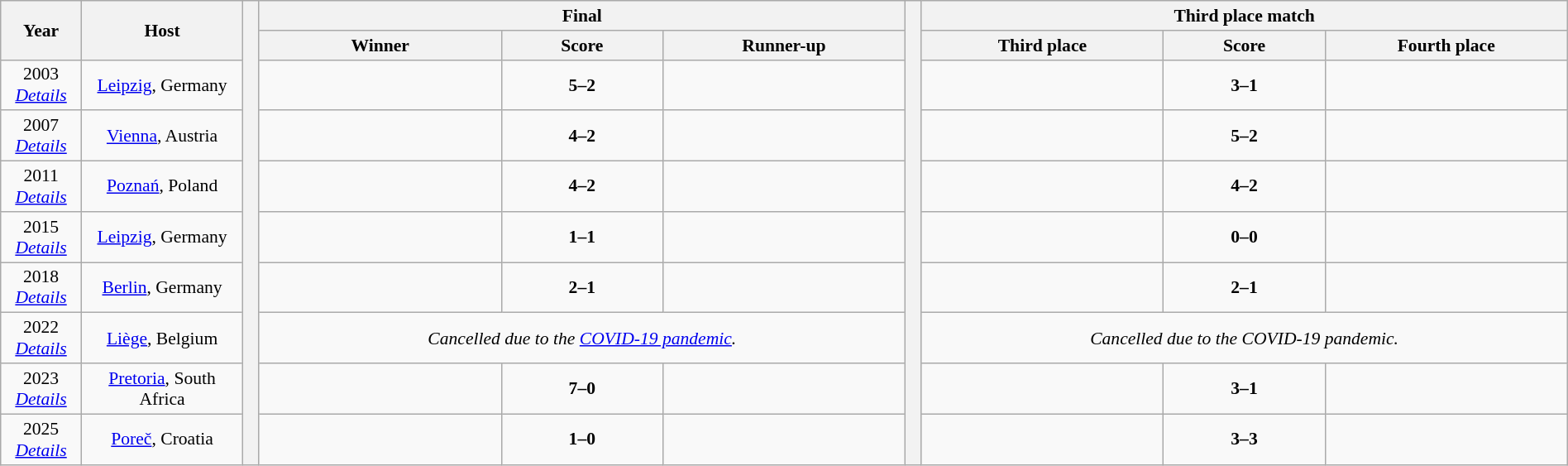<table class="wikitable" style="text-align:center;width:100%; font-size:90%;">
<tr>
<th rowspan=2 width=5%>Year</th>
<th rowspan=2 width=10%>Host</th>
<th width=1% rowspan=10></th>
<th colspan=3>Final</th>
<th width=1% rowspan=10></th>
<th colspan=3>Third place match</th>
</tr>
<tr>
<th width=15%>Winner</th>
<th width=10%>Score</th>
<th width=15%>Runner-up</th>
<th width=15%>Third place</th>
<th width=10%>Score</th>
<th width=15%>Fourth place</th>
</tr>
<tr>
<td>2003 <br> <em><a href='#'>Details</a></em></td>
<td><a href='#'>Leipzig</a>, Germany</td>
<td><strong></strong></td>
<td><strong>5–2</strong></td>
<td></td>
<td></td>
<td><strong>3–1</strong></td>
<td></td>
</tr>
<tr>
<td>2007 <br> <em><a href='#'>Details</a></em></td>
<td><a href='#'>Vienna</a>, Austria</td>
<td><strong></strong></td>
<td><strong>4–2</strong></td>
<td></td>
<td></td>
<td><strong>5–2</strong></td>
<td></td>
</tr>
<tr>
<td>2011 <br> <em><a href='#'>Details</a></em></td>
<td><a href='#'>Poznań</a>, Poland</td>
<td><strong></strong></td>
<td><strong>4–2</strong></td>
<td></td>
<td></td>
<td><strong>4–2</strong></td>
<td></td>
</tr>
<tr>
<td>2015 <br> <em><a href='#'>Details</a></em></td>
<td><a href='#'>Leipzig</a>, Germany</td>
<td><strong></strong></td>
<td><strong>1–1</strong> </td>
<td></td>
<td></td>
<td><strong>0–0</strong> </td>
<td></td>
</tr>
<tr>
<td>2018 <br> <em><a href='#'>Details</a></em></td>
<td><a href='#'>Berlin</a>, Germany</td>
<td><strong></strong></td>
<td><strong>2–1</strong></td>
<td></td>
<td></td>
<td><strong>2–1</strong></td>
<td></td>
</tr>
<tr>
<td>2022 <br> <em><a href='#'>Details</a></em></td>
<td><a href='#'>Liège</a>, Belgium</td>
<td colspan=3><em>Cancelled due to the <a href='#'>COVID-19 pandemic</a>.</em></td>
<td colspan=3><em>Cancelled due to the COVID-19 pandemic.</em></td>
</tr>
<tr>
<td>2023 <br> <em><a href='#'>Details</a></em></td>
<td><a href='#'>Pretoria</a>, South Africa</td>
<td><strong></strong></td>
<td><strong>7–0</strong></td>
<td></td>
<td></td>
<td><strong>3–1</strong></td>
<td></td>
</tr>
<tr>
<td>2025 <br> <em><a href='#'>Details</a></em></td>
<td><a href='#'>Poreč</a>, Croatia</td>
<td><strong></strong></td>
<td><strong>1–0</strong></td>
<td></td>
<td></td>
<td><strong>3–3</strong> </td>
<td></td>
</tr>
</table>
